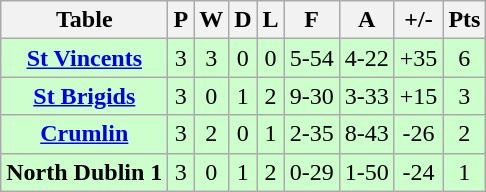<table class="wikitable">
<tr>
<th>Table</th>
<th>P</th>
<th>W</th>
<th>D</th>
<th>L</th>
<th>F</th>
<th>A</th>
<th>+/-</th>
<th>Pts</th>
</tr>
<tr align="Center" style="background:#ccffcc;">
<td><strong><a href='#'>St Vincents</a></strong></td>
<td>3</td>
<td>3</td>
<td>0</td>
<td>0</td>
<td>5-54</td>
<td>4-22</td>
<td>+35</td>
<td>6</td>
</tr>
<tr align="Center" style="background:#ccffcc;">
<td><strong><a href='#'>St Brigids</a></strong></td>
<td>3</td>
<td>0</td>
<td>1</td>
<td>2</td>
<td>9-30</td>
<td>3-33</td>
<td>+15</td>
<td>3</td>
</tr>
<tr align="Center" style="background:#ccffcc;">
<td><strong><a href='#'>Crumlin</a></strong></td>
<td>3</td>
<td>2</td>
<td>0</td>
<td>1</td>
<td>2-35</td>
<td>8-43</td>
<td>-26</td>
<td>2</td>
</tr>
<tr align="Center" style="background:#ccffcc;">
<td><strong>North Dublin 1</strong></td>
<td>3</td>
<td>0</td>
<td>1</td>
<td>2</td>
<td>0-29</td>
<td>1-50</td>
<td>-24</td>
<td>1</td>
</tr>
</table>
